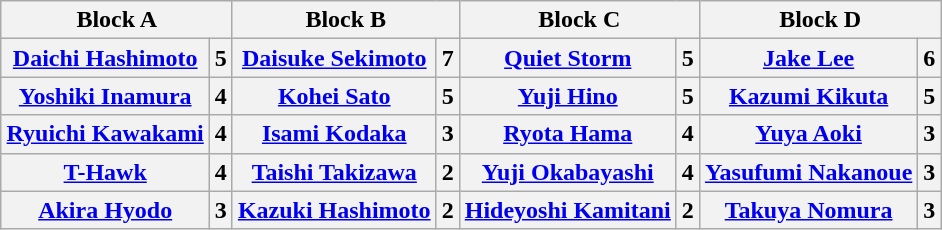<table class="wikitable" style="margin: 1em auto 1em auto">
<tr>
<th colspan="2">Block A</th>
<th colspan="2">Block B</th>
<th colspan="2">Block C</th>
<th colspan="2">Block D</th>
</tr>
<tr>
<th><a href='#'>Daichi Hashimoto</a></th>
<th>5</th>
<th><a href='#'>Daisuke Sekimoto</a></th>
<th>7</th>
<th><a href='#'>Quiet Storm</a></th>
<th>5</th>
<th><a href='#'>Jake Lee</a></th>
<th>6</th>
</tr>
<tr>
<th><a href='#'>Yoshiki Inamura</a></th>
<th>4</th>
<th><a href='#'>Kohei Sato</a></th>
<th>5</th>
<th><a href='#'>Yuji Hino</a></th>
<th>5</th>
<th><a href='#'>Kazumi Kikuta</a></th>
<th>5</th>
</tr>
<tr>
<th><a href='#'>Ryuichi Kawakami</a></th>
<th>4</th>
<th><a href='#'>Isami Kodaka</a></th>
<th>3</th>
<th><a href='#'>Ryota Hama</a></th>
<th>4</th>
<th><a href='#'>Yuya Aoki</a></th>
<th>3</th>
</tr>
<tr>
<th><a href='#'>T-Hawk</a></th>
<th>4</th>
<th><a href='#'>Taishi Takizawa</a></th>
<th>2</th>
<th><a href='#'>Yuji Okabayashi</a></th>
<th>4</th>
<th><a href='#'>Yasufumi Nakanoue</a></th>
<th>3</th>
</tr>
<tr>
<th><a href='#'>Akira Hyodo</a></th>
<th>3</th>
<th><a href='#'>Kazuki Hashimoto</a></th>
<th>2</th>
<th><a href='#'>Hideyoshi Kamitani</a></th>
<th>2</th>
<th><a href='#'>Takuya Nomura</a></th>
<th>3</th>
</tr>
</table>
